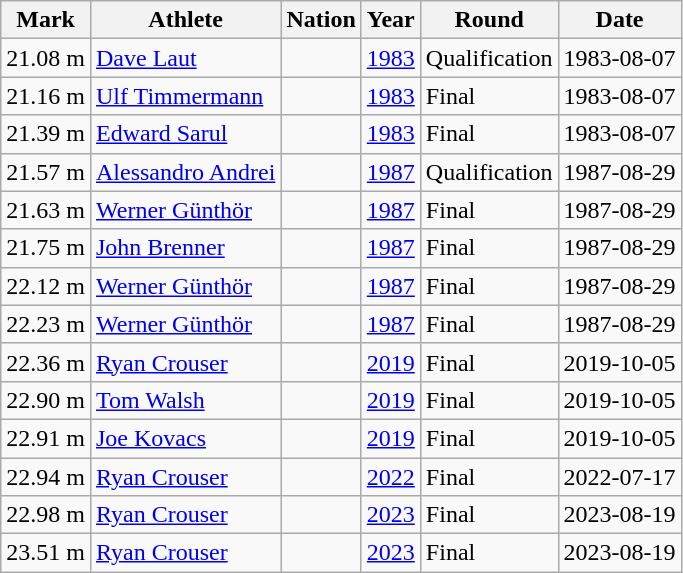<table class="wikitable sortable">
<tr>
<th>Mark</th>
<th>Athlete</th>
<th>Nation</th>
<th>Year</th>
<th>Round</th>
<th>Date</th>
</tr>
<tr>
<td>21.08 m</td>
<td align="left"><a href='#'>Dave Laut</a></td>
<td align="left"></td>
<td><a href='#'>1983</a></td>
<td>Qualification</td>
<td>1983-08-07</td>
</tr>
<tr>
<td>21.16 m</td>
<td align="left"><a href='#'>Ulf Timmermann</a></td>
<td align="left"></td>
<td><a href='#'>1983</a></td>
<td>Final</td>
<td>1983-08-07</td>
</tr>
<tr>
<td>21.39 m</td>
<td align="left"><a href='#'>Edward Sarul</a></td>
<td align="left"></td>
<td><a href='#'>1983</a></td>
<td>Final</td>
<td>1983-08-07</td>
</tr>
<tr>
<td>21.57 m</td>
<td align="left"><a href='#'>Alessandro Andrei</a></td>
<td align="left"></td>
<td><a href='#'>1987</a></td>
<td>Qualification</td>
<td>1987-08-29</td>
</tr>
<tr>
<td>21.63 m</td>
<td align="left"><a href='#'>Werner Günthör</a></td>
<td align="left"></td>
<td><a href='#'>1987</a></td>
<td>Final</td>
<td>1987-08-29</td>
</tr>
<tr>
<td>21.75 m</td>
<td align="left"><a href='#'>John Brenner</a></td>
<td align="left"></td>
<td><a href='#'>1987</a></td>
<td>Final</td>
<td>1987-08-29</td>
</tr>
<tr>
<td>22.12 m</td>
<td align="left"><a href='#'>Werner Günthör</a></td>
<td align="left"></td>
<td><a href='#'>1987</a></td>
<td>Final</td>
<td>1987-08-29</td>
</tr>
<tr>
<td>22.23 m</td>
<td align="left"><a href='#'>Werner Günthör</a></td>
<td align="left"></td>
<td><a href='#'>1987</a></td>
<td>Final</td>
<td>1987-08-29</td>
</tr>
<tr>
<td>22.36 m</td>
<td align="left"><a href='#'>Ryan Crouser</a></td>
<td align="left"></td>
<td><a href='#'>2019</a></td>
<td>Final</td>
<td>2019-10-05</td>
</tr>
<tr>
<td>22.90 m</td>
<td align="left"><a href='#'>Tom Walsh</a></td>
<td align="left"></td>
<td><a href='#'>2019</a></td>
<td>Final</td>
<td>2019-10-05</td>
</tr>
<tr>
<td>22.91 m</td>
<td align="left"><a href='#'>Joe Kovacs</a></td>
<td align="left"></td>
<td><a href='#'>2019</a></td>
<td>Final</td>
<td>2019-10-05</td>
</tr>
<tr>
<td>22.94 m</td>
<td align="left"><a href='#'>Ryan Crouser</a></td>
<td align="left"></td>
<td><a href='#'>2022</a></td>
<td>Final</td>
<td>2022-07-17</td>
</tr>
<tr>
<td>22.98 m</td>
<td align="left"><a href='#'>Ryan Crouser</a></td>
<td align="left"></td>
<td><a href='#'>2023</a></td>
<td>Final</td>
<td>2023-08-19</td>
</tr>
<tr>
<td>23.51 m</td>
<td align="left"><a href='#'>Ryan Crouser</a></td>
<td align="left"></td>
<td><a href='#'>2023</a></td>
<td>Final</td>
<td>2023-08-19</td>
</tr>
</table>
